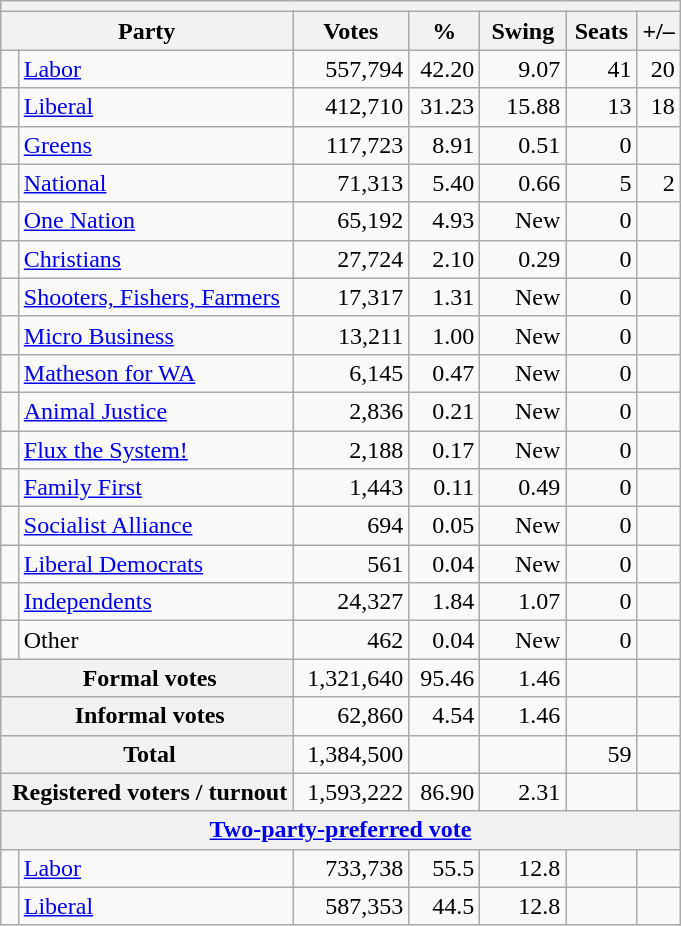<table class="wikitable" style="text-align:right;  margin-bottom:0">
<tr>
<th colspan="7"></th>
</tr>
<tr>
<th colspan="2" style="width:10px">Party</th>
<th style="width:70px;">Votes</th>
<th style="width:40px;">%</th>
<th style="width:50px;">Swing</th>
<th style="width:40px;">Seats</th>
<th>+/–</th>
</tr>
<tr>
<td> </td>
<td style="text-align:left;"><a href='#'>Labor</a></td>
<td>557,794</td>
<td>42.20</td>
<td> 9.07</td>
<td>41</td>
<td> 20</td>
</tr>
<tr>
<td> </td>
<td style="text-align:left;"><a href='#'>Liberal</a></td>
<td>412,710</td>
<td>31.23</td>
<td> 15.88</td>
<td>13</td>
<td> 18</td>
</tr>
<tr>
<td> </td>
<td style="text-align:left;"><a href='#'>Greens</a></td>
<td>117,723</td>
<td>8.91</td>
<td> 0.51</td>
<td>0</td>
<td></td>
</tr>
<tr>
<td> </td>
<td style="text-align:left;"><a href='#'>National</a></td>
<td>71,313</td>
<td>5.40</td>
<td> 0.66</td>
<td>5</td>
<td> 2</td>
</tr>
<tr>
<td> </td>
<td style="text-align:left;"><a href='#'>One Nation</a></td>
<td>65,192</td>
<td>4.93</td>
<td>New</td>
<td>0</td>
<td></td>
</tr>
<tr>
<td> </td>
<td style="text-align:left;"><a href='#'>Christians</a></td>
<td>27,724</td>
<td>2.10</td>
<td> 0.29</td>
<td>0</td>
<td></td>
</tr>
<tr>
<td> </td>
<td style="text-align:left;"><a href='#'>Shooters, Fishers, Farmers</a></td>
<td>17,317</td>
<td>1.31</td>
<td>New</td>
<td>0</td>
<td></td>
</tr>
<tr>
<td> </td>
<td style="text-align:left;"><a href='#'>Micro Business</a></td>
<td>13,211</td>
<td>1.00</td>
<td>New</td>
<td>0</td>
<td></td>
</tr>
<tr>
<td> </td>
<td style="text-align:left;"><a href='#'>Matheson for WA</a></td>
<td>6,145</td>
<td>0.47</td>
<td>New</td>
<td>0</td>
<td></td>
</tr>
<tr>
<td> </td>
<td style="text-align:left;"><a href='#'>Animal Justice</a></td>
<td>2,836</td>
<td>0.21</td>
<td>New</td>
<td>0</td>
<td></td>
</tr>
<tr>
<td> </td>
<td style="text-align:left;"><a href='#'>Flux the System!</a></td>
<td>2,188</td>
<td>0.17</td>
<td>New</td>
<td>0</td>
<td></td>
</tr>
<tr>
<td> </td>
<td style="text-align:left;"><a href='#'>Family First</a></td>
<td>1,443</td>
<td>0.11</td>
<td> 0.49</td>
<td>0</td>
<td></td>
</tr>
<tr>
<td> </td>
<td style="text-align:left;"><a href='#'>Socialist Alliance</a></td>
<td>694</td>
<td>0.05</td>
<td>New</td>
<td>0</td>
<td></td>
</tr>
<tr>
<td> </td>
<td style="text-align:left;"><a href='#'>Liberal Democrats</a></td>
<td>561</td>
<td>0.04</td>
<td>New</td>
<td>0</td>
<td></td>
</tr>
<tr>
<td> </td>
<td style="text-align:left;"><a href='#'>Independents</a></td>
<td>24,327</td>
<td>1.84</td>
<td> 1.07</td>
<td>0</td>
<td></td>
</tr>
<tr>
<td> </td>
<td style="text-align:left;">Other</td>
<td>462</td>
<td>0.04</td>
<td>New</td>
<td>0</td>
<td></td>
</tr>
<tr>
<th colspan="2" rowspan="1"> Formal votes</th>
<td>1,321,640</td>
<td>95.46</td>
<td> 1.46</td>
<td></td>
<td></td>
</tr>
<tr>
<th colspan="2" rowspan="1"> Informal votes</th>
<td>62,860</td>
<td>4.54</td>
<td> 1.46</td>
<td></td>
<td></td>
</tr>
<tr>
<th colspan="2" rowspan="1"> <strong>Total </strong></th>
<td>1,384,500</td>
<td></td>
<td></td>
<td>59</td>
<td></td>
</tr>
<tr>
<th colspan="2" rowspan="1"> Registered voters / turnout</th>
<td>1,593,222</td>
<td>86.90</td>
<td> 2.31</td>
<td></td>
<td></td>
</tr>
<tr>
<th colspan="7"><a href='#'>Two-party-preferred vote</a></th>
</tr>
<tr>
<td></td>
<td style="text-align:left;"><a href='#'>Labor</a></td>
<td>733,738</td>
<td>55.5</td>
<td> 12.8</td>
<td></td>
<td></td>
</tr>
<tr>
<td></td>
<td style="text-align:left;"><a href='#'>Liberal</a></td>
<td>587,353</td>
<td>44.5</td>
<td> 12.8</td>
<td></td>
<td></td>
</tr>
</table>
